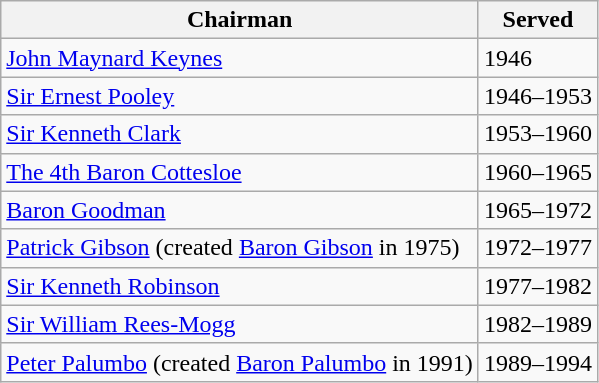<table class="wikitable" align="center" style="margin: 0 0 1em 1em; font-size: 100%">
<tr>
<th>Chairman</th>
<th>Served</th>
</tr>
<tr>
<td><a href='#'>John Maynard Keynes</a></td>
<td>1946</td>
</tr>
<tr>
<td><a href='#'>Sir Ernest Pooley</a></td>
<td>1946–1953</td>
</tr>
<tr>
<td><a href='#'>Sir Kenneth Clark</a></td>
<td>1953–1960</td>
</tr>
<tr>
<td><a href='#'>The 4th Baron Cottesloe</a></td>
<td>1960–1965</td>
</tr>
<tr>
<td><a href='#'>Baron Goodman</a></td>
<td>1965–1972</td>
</tr>
<tr>
<td><a href='#'>Patrick Gibson</a> (created <a href='#'>Baron Gibson</a> in 1975)</td>
<td>1972–1977</td>
</tr>
<tr>
<td><a href='#'>Sir Kenneth Robinson</a></td>
<td>1977–1982</td>
</tr>
<tr>
<td><a href='#'>Sir William Rees-Mogg</a></td>
<td>1982–1989</td>
</tr>
<tr>
<td><a href='#'>Peter Palumbo</a> (created <a href='#'>Baron Palumbo</a> in 1991)</td>
<td>1989–1994</td>
</tr>
</table>
